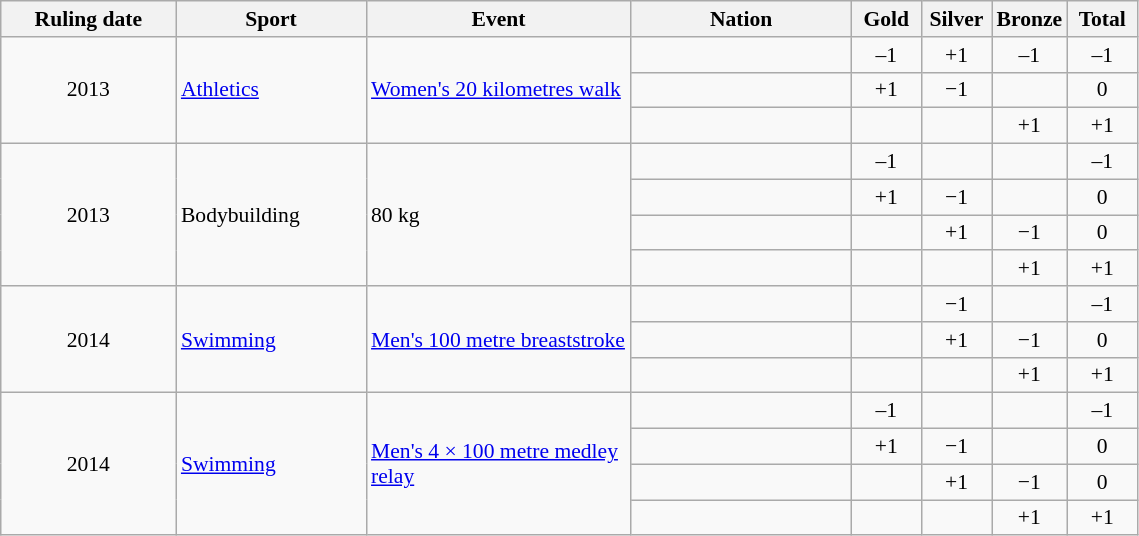<table class="wikitable" style="text-align:center; font-size:90%;">
<tr>
<th scope="col" width="110">Ruling date</th>
<th scope="col" width="120">Sport</th>
<th scope="col" width="170">Event</th>
<th scope="col" width="140">Nation</th>
<th scope="col" width="40">Gold</th>
<th scope="col" width="40">Silver</th>
<th scope="col" width="40">Bronze</th>
<th scope="col" width="40">Total</th>
</tr>
<tr>
<td rowspan=3>2013</td>
<td rowspan=3 align=left><a href='#'>Athletics</a></td>
<td rowspan=3 align=left><a href='#'>Women's 20 kilometres walk</a></td>
<td align=left></td>
<td>–1</td>
<td>+1</td>
<td>–1</td>
<td>–1</td>
</tr>
<tr>
<td align=left></td>
<td>+1</td>
<td>−1</td>
<td></td>
<td>0</td>
</tr>
<tr>
<td align=left></td>
<td></td>
<td></td>
<td>+1</td>
<td>+1</td>
</tr>
<tr>
<td rowspan=4>2013</td>
<td rowspan=4 align=left>Bodybuilding</td>
<td rowspan=4 align=left>80 kg</td>
<td align=left></td>
<td>–1</td>
<td></td>
<td></td>
<td>–1</td>
</tr>
<tr>
<td align=left></td>
<td>+1</td>
<td>−1</td>
<td></td>
<td>0</td>
</tr>
<tr>
<td align=left></td>
<td></td>
<td>+1</td>
<td>−1</td>
<td>0</td>
</tr>
<tr>
<td align=left></td>
<td></td>
<td></td>
<td>+1</td>
<td>+1</td>
</tr>
<tr>
<td rowspan=3>2014</td>
<td rowspan=3 align=left><a href='#'>Swimming</a></td>
<td rowspan=3 align=left><a href='#'>Men's 100 metre breaststroke</a></td>
<td align=left></td>
<td></td>
<td>−1</td>
<td></td>
<td>–1</td>
</tr>
<tr>
<td align=left></td>
<td></td>
<td>+1</td>
<td>−1</td>
<td>0</td>
</tr>
<tr>
<td align=left></td>
<td></td>
<td></td>
<td>+1</td>
<td>+1</td>
</tr>
<tr>
<td rowspan=4>2014</td>
<td rowspan=4 align=left><a href='#'>Swimming</a></td>
<td rowspan=4 align=left><a href='#'>Men's 4 × 100 metre medley relay</a></td>
<td align=left></td>
<td>–1</td>
<td></td>
<td></td>
<td>–1</td>
</tr>
<tr>
<td align=left></td>
<td>+1</td>
<td>−1</td>
<td></td>
<td>0</td>
</tr>
<tr>
<td align=left></td>
<td></td>
<td>+1</td>
<td>−1</td>
<td>0</td>
</tr>
<tr>
<td align=left></td>
<td></td>
<td></td>
<td>+1</td>
<td>+1</td>
</tr>
</table>
